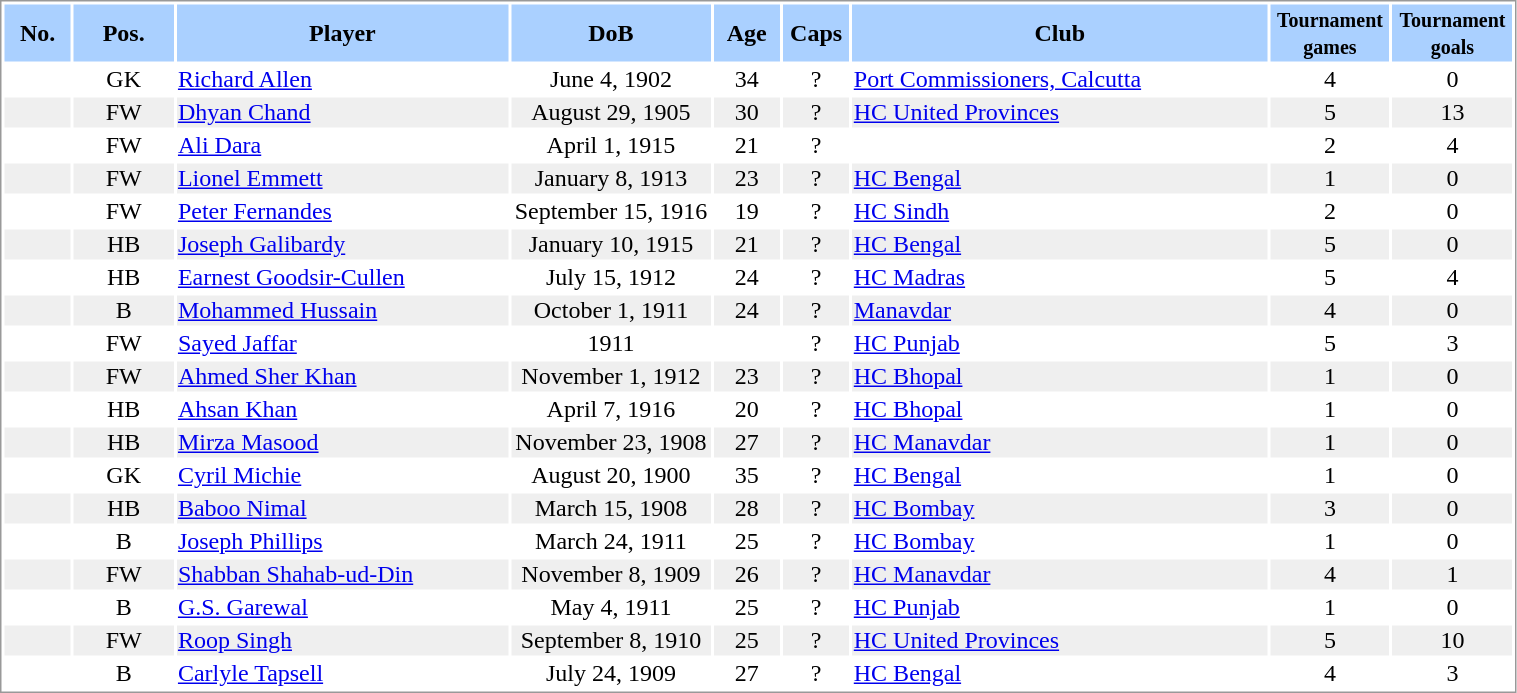<table border="0" width="80%" style="border: 1px solid #999; background-color:#FFFFFF; text-align:center">
<tr align="center" bgcolor="#AAD0FF">
<th width=4%>No.</th>
<th width=6%>Pos.</th>
<th width=20%>Player</th>
<th width=12%>DoB</th>
<th width=4%>Age</th>
<th width=4%>Caps</th>
<th width=25%>Club</th>
<th width=6%><small>Tournament<br>games</small></th>
<th width=6%><small>Tournament<br>goals</small></th>
</tr>
<tr>
<td></td>
<td>GK</td>
<td align="left"><a href='#'>Richard Allen</a></td>
<td>June 4, 1902</td>
<td>34</td>
<td>?</td>
<td align="left"> <a href='#'>Port Commissioners, Calcutta</a></td>
<td>4</td>
<td>0</td>
</tr>
<tr bgcolor="#EFEFEF">
<td></td>
<td>FW</td>
<td align="left"><a href='#'>Dhyan Chand</a></td>
<td>August 29, 1905</td>
<td>30</td>
<td>?</td>
<td align="left"> <a href='#'>HC United Provinces</a></td>
<td>5</td>
<td>13</td>
</tr>
<tr>
<td></td>
<td>FW</td>
<td align="left"><a href='#'>Ali Dara</a></td>
<td>April 1, 1915</td>
<td>21</td>
<td>?</td>
<td align="left"></td>
<td>2</td>
<td>4</td>
</tr>
<tr bgcolor="#EFEFEF">
<td></td>
<td>FW</td>
<td align="left"><a href='#'>Lionel Emmett</a></td>
<td>January 8, 1913</td>
<td>23</td>
<td>?</td>
<td align="left"> <a href='#'>HC Bengal</a></td>
<td>1</td>
<td>0</td>
</tr>
<tr>
<td></td>
<td>FW</td>
<td align="left"><a href='#'>Peter Fernandes</a></td>
<td>September 15, 1916</td>
<td>19</td>
<td>?</td>
<td align="left"> <a href='#'>HC Sindh</a></td>
<td>2</td>
<td>0</td>
</tr>
<tr bgcolor="#EFEFEF">
<td></td>
<td>HB</td>
<td align="left"><a href='#'>Joseph Galibardy</a></td>
<td>January 10, 1915</td>
<td>21</td>
<td>?</td>
<td align="left"> <a href='#'>HC Bengal</a></td>
<td>5</td>
<td>0</td>
</tr>
<tr>
<td></td>
<td>HB</td>
<td align="left"><a href='#'>Earnest Goodsir-Cullen</a></td>
<td>July 15, 1912</td>
<td>24</td>
<td>?</td>
<td align="left"> <a href='#'>HC Madras</a></td>
<td>5</td>
<td>4</td>
</tr>
<tr bgcolor="#EFEFEF">
<td></td>
<td>B</td>
<td align="left"><a href='#'>Mohammed Hussain</a></td>
<td>October 1, 1911</td>
<td>24</td>
<td>?</td>
<td align="left"> <a href='#'>Manavdar</a></td>
<td>4</td>
<td>0</td>
</tr>
<tr>
<td></td>
<td>FW</td>
<td align="left"><a href='#'>Sayed Jaffar</a></td>
<td>1911</td>
<td></td>
<td>?</td>
<td align="left"> <a href='#'>HC Punjab</a></td>
<td>5</td>
<td>3</td>
</tr>
<tr bgcolor="#EFEFEF">
<td></td>
<td>FW</td>
<td align="left"><a href='#'>Ahmed Sher Khan</a></td>
<td>November 1, 1912</td>
<td>23</td>
<td>?</td>
<td align="left"> <a href='#'>HC Bhopal</a></td>
<td>1</td>
<td>0</td>
</tr>
<tr>
<td></td>
<td>HB</td>
<td align="left"><a href='#'>Ahsan Khan</a></td>
<td>April 7, 1916</td>
<td>20</td>
<td>?</td>
<td align="left"> <a href='#'>HC Bhopal</a></td>
<td>1</td>
<td>0</td>
</tr>
<tr bgcolor="#EFEFEF">
<td></td>
<td>HB</td>
<td align="left"><a href='#'>Mirza Masood</a></td>
<td>November 23, 1908</td>
<td>27</td>
<td>?</td>
<td align="left"> <a href='#'>HC Manavdar</a></td>
<td>1</td>
<td>0</td>
</tr>
<tr>
<td></td>
<td>GK</td>
<td align="left"><a href='#'>Cyril Michie</a></td>
<td>August 20, 1900</td>
<td>35</td>
<td>?</td>
<td align="left"> <a href='#'>HC Bengal</a></td>
<td>1</td>
<td>0</td>
</tr>
<tr bgcolor="#EFEFEF">
<td></td>
<td>HB</td>
<td align="left"><a href='#'>Baboo Nimal</a></td>
<td>March 15, 1908</td>
<td>28</td>
<td>?</td>
<td align="left"> <a href='#'>HC Bombay</a></td>
<td>3</td>
<td>0</td>
</tr>
<tr>
<td></td>
<td>B</td>
<td align="left"><a href='#'>Joseph Phillips</a></td>
<td>March 24, 1911</td>
<td>25</td>
<td>?</td>
<td align="left"> <a href='#'>HC Bombay</a></td>
<td>1</td>
<td>0</td>
</tr>
<tr bgcolor="#EFEFEF">
<td></td>
<td>FW</td>
<td align="left"><a href='#'>Shabban Shahab-ud-Din</a></td>
<td>November 8, 1909</td>
<td>26</td>
<td>?</td>
<td align="left"> <a href='#'>HC Manavdar</a></td>
<td>4</td>
<td>1</td>
</tr>
<tr>
<td></td>
<td>B</td>
<td align="left"><a href='#'>G.S. Garewal</a></td>
<td>May 4, 1911</td>
<td>25</td>
<td>?</td>
<td align="left"> <a href='#'>HC Punjab</a></td>
<td>1</td>
<td>0</td>
</tr>
<tr bgcolor="#EFEFEF">
<td></td>
<td>FW</td>
<td align="left"><a href='#'>Roop Singh</a></td>
<td>September 8, 1910</td>
<td>25</td>
<td>?</td>
<td align="left"> <a href='#'>HC United Provinces</a></td>
<td>5</td>
<td>10</td>
</tr>
<tr>
<td></td>
<td>B</td>
<td align="left"><a href='#'>Carlyle Tapsell</a></td>
<td>July 24, 1909</td>
<td>27</td>
<td>?</td>
<td align="left"> <a href='#'>HC Bengal</a></td>
<td>4</td>
<td>3</td>
</tr>
</table>
